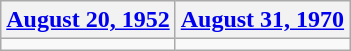<table class=wikitable>
<tr>
<th><a href='#'>August 20, 1952</a></th>
<th><a href='#'>August 31, 1970</a></th>
</tr>
<tr>
<td></td>
<td></td>
</tr>
</table>
